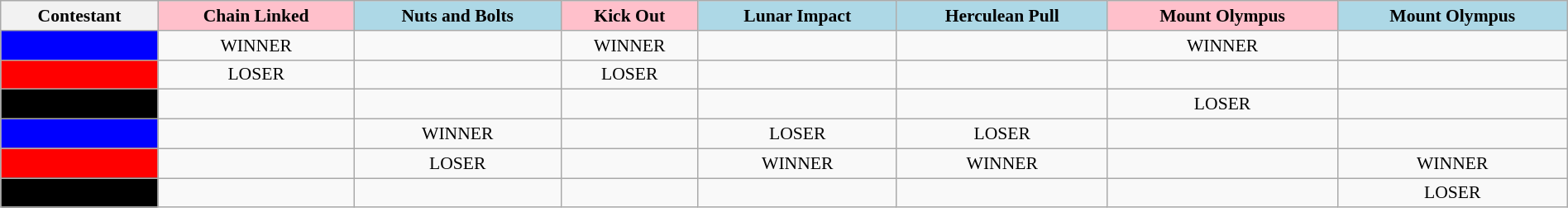<table class="wikitable" style="text-align:center; font-size:90%; width:100%">
<tr>
<th>Contestant</th>
<th style="background:pink;">Chain Linked</th>
<th style="background:lightblue;">Nuts and Bolts</th>
<th style="background:pink;">Kick Out</th>
<th style="background:lightblue;">Lunar Impact</th>
<th style="background:lightblue;">Herculean Pull</th>
<th style="background:pink;">Mount Olympus</th>
<th style="background:lightblue;">Mount Olympus</th>
</tr>
<tr>
<td style="background:blue;"></td>
<td>WINNER</td>
<td></td>
<td>WINNER</td>
<td></td>
<td></td>
<td>WINNER</td>
<td></td>
</tr>
<tr>
<td style="background:red;"></td>
<td>LOSER</td>
<td></td>
<td>LOSER</td>
<td></td>
<td></td>
<td></td>
<td></td>
</tr>
<tr>
<td style="background:black;"></td>
<td></td>
<td></td>
<td></td>
<td></td>
<td></td>
<td>LOSER</td>
<td></td>
</tr>
<tr>
<td style="background:blue;"></td>
<td></td>
<td>WINNER</td>
<td></td>
<td>LOSER</td>
<td>LOSER</td>
<td></td>
<td></td>
</tr>
<tr>
<td style="background:red;"></td>
<td></td>
<td>LOSER</td>
<td></td>
<td>WINNER</td>
<td>WINNER</td>
<td></td>
<td>WINNER</td>
</tr>
<tr>
<td style="background:black;"></td>
<td></td>
<td></td>
<td></td>
<td></td>
<td></td>
<td></td>
<td>LOSER</td>
</tr>
</table>
